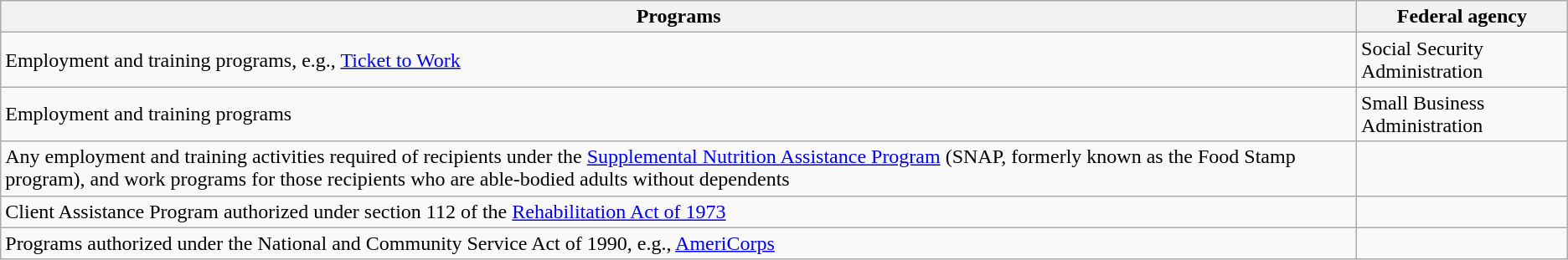<table class="wikitable sortable collapsible">
<tr>
<th>Programs</th>
<th>Federal agency</th>
</tr>
<tr>
<td>Employment and training programs, e.g., <a href='#'>Ticket to Work</a></td>
<td>Social Security Administration</td>
</tr>
<tr>
<td>Employment and training programs</td>
<td>Small Business Administration</td>
</tr>
<tr>
<td>Any employment and training activities required of recipients under the <a href='#'>Supplemental Nutrition Assistance Program</a> (SNAP, formerly known as the Food Stamp program), and work programs for those recipients who are able-bodied adults without dependents</td>
<td></td>
</tr>
<tr>
<td>Client Assistance Program authorized under section 112 of the <a href='#'>Rehabilitation Act of 1973</a></td>
<td></td>
</tr>
<tr>
<td>Programs authorized under the National and Community Service Act of 1990, e.g., <a href='#'>AmeriCorps</a></td>
<td></td>
</tr>
</table>
